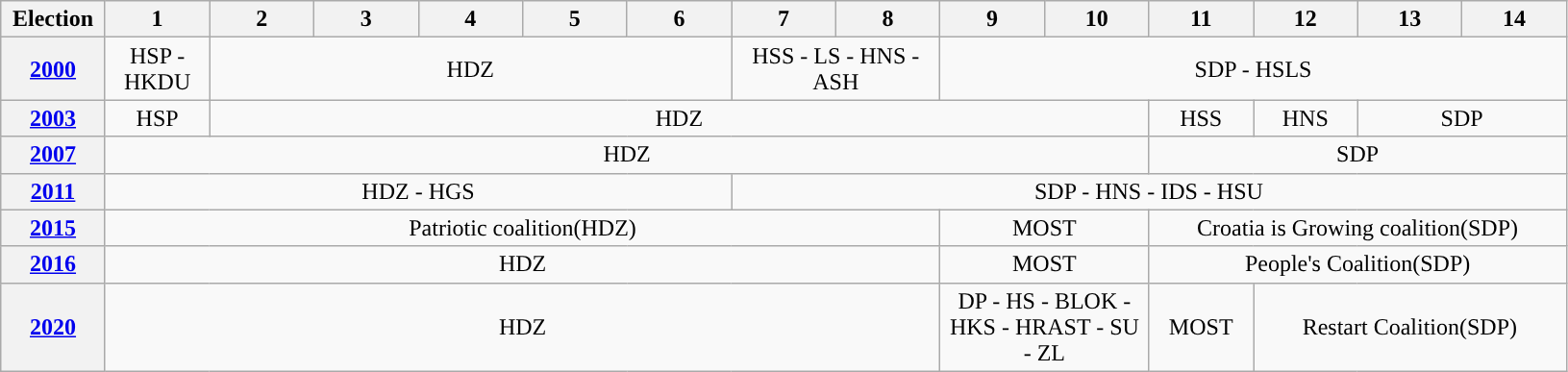<table class=wikitable style="text-align: center;">
<tr>
<th style="width: 65px;">Election</th>
<th style="width: 65px;">1</th>
<th style="width: 65px;">2</th>
<th style="width: 65px;">3</th>
<th style="width: 65px;">4</th>
<th style="width: 65px;">5</th>
<th style="width: 65px;">6</th>
<th style="width: 65px;">7</th>
<th style="width: 65px;">8</th>
<th style="width: 65px;">9</th>
<th style="width: 65px;">10</th>
<th style="width: 65px;">11</th>
<th style="width: 65px;">12</th>
<th style="width: 65px;">13</th>
<th style="width: 65px;">14</th>
</tr>
<tr>
<th><a href='#'>2000</a></th>
<td style="background:">HSP - HKDU</td>
<td colspan=5 style="background:">HDZ</td>
<td colspan=2 style="background:">HSS - LS - HNS - ASH</td>
<td colspan=6 style="background:">SDP - HSLS</td>
</tr>
<tr>
<th><a href='#'>2003</a></th>
<td style="background:">HSP</td>
<td colspan=9 style="background:">HDZ</td>
<td style="background:">HSS</td>
<td style="background:">HNS</td>
<td colspan=2 style="background:">SDP</td>
</tr>
<tr>
<th><a href='#'>2007</a></th>
<td colspan=10 style="background:">HDZ</td>
<td colspan=4 style="background:">SDP</td>
</tr>
<tr>
<th><a href='#'>2011</a></th>
<td colspan=6 style="background:">HDZ - HGS</td>
<td colspan=8 style="background:">SDP - HNS - IDS - HSU</td>
</tr>
<tr>
<th><a href='#'>2015</a></th>
<td colspan=8 style="background:">Patriotic coalition(HDZ)</td>
<td colspan=2 style="background:">MOST</td>
<td colspan=4 style="background:">Croatia is Growing coalition(SDP)</td>
</tr>
<tr>
<th><a href='#'>2016</a></th>
<td colspan=8 style="background:">HDZ</td>
<td colspan=2 style="background:">MOST</td>
<td colspan=4 style="background:">People's Coalition(SDP)</td>
</tr>
<tr>
<th><a href='#'>2020</a></th>
<td colspan=8 style="background:">HDZ</td>
<td colspan=2 style="background:">DP - HS - BLOK - HKS - HRAST - SU - ZL</td>
<td style="background:">MOST</td>
<td colspan=3 style="background:">Restart Coalition(SDP)</td>
</tr>
</table>
